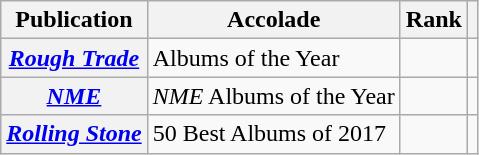<table class="sortable wikitable">
<tr>
<th>Publication</th>
<th>Accolade</th>
<th>Rank</th>
<th class="unsortable"></th>
</tr>
<tr>
<th scope="row"><em><a href='#'>Rough Trade</a></em></th>
<td>Albums of the Year</td>
<td></td>
<td></td>
</tr>
<tr>
<th scope="row"><em><a href='#'>NME</a></em></th>
<td><em>NME</em> Albums of the Year</td>
<td></td>
<td></td>
</tr>
<tr>
<th scope="row"><em><a href='#'>Rolling Stone</a></em></th>
<td>50 Best Albums of 2017</td>
<td></td>
<td></td>
</tr>
</table>
